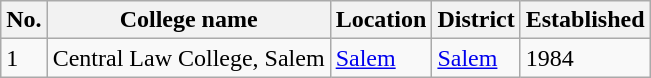<table class="wikitable sortable">
<tr>
<th>No.</th>
<th>College name</th>
<th>Location</th>
<th>District</th>
<th>Established</th>
</tr>
<tr>
<td>1</td>
<td>Central Law College, Salem</td>
<td><a href='#'>Salem</a></td>
<td><a href='#'>Salem</a></td>
<td>1984</td>
</tr>
</table>
